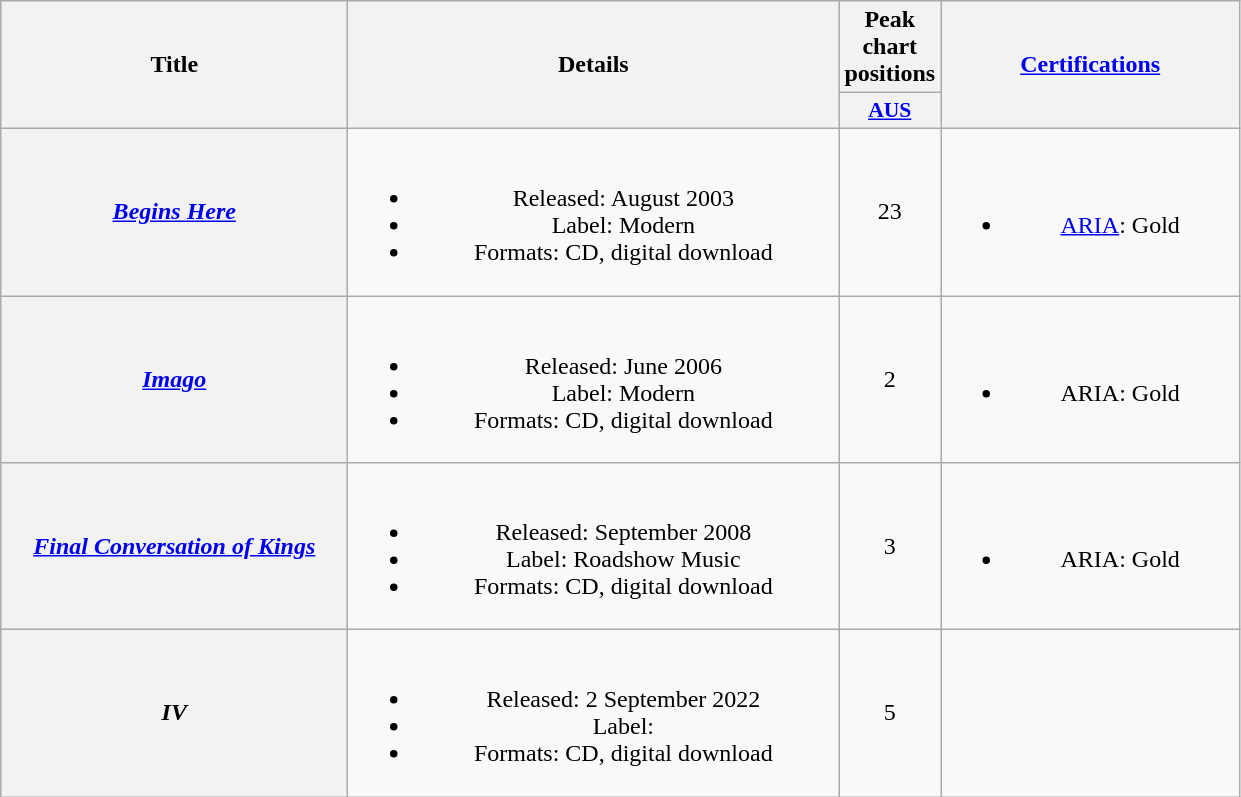<table class="wikitable plainrowheaders" style="text-align:center;">
<tr>
<th scope="col" rowspan="2" style="width:14em;">Title</th>
<th scope="col" rowspan="2" style="width:20em;">Details</th>
<th scope="col" colspan="1">Peak chart positions</th>
<th scope="col" rowspan="2" style="width:12em;"><a href='#'>Certifications</a></th>
</tr>
<tr>
<th scope="col" style="width:3em;font-size:90%;"><a href='#'>AUS</a><br></th>
</tr>
<tr>
<th scope="row"><em><a href='#'>Begins Here</a></em></th>
<td><br><ul><li>Released: August 2003</li><li>Label: Modern</li><li>Formats: CD, digital download</li></ul></td>
<td>23</td>
<td><br><ul><li><a href='#'>ARIA</a>: Gold</li></ul></td>
</tr>
<tr>
<th scope="row"><em><a href='#'>Imago</a></em></th>
<td><br><ul><li>Released: June 2006</li><li>Label: Modern</li><li>Formats: CD, digital download</li></ul></td>
<td>2</td>
<td><br><ul><li>ARIA: Gold</li></ul></td>
</tr>
<tr>
<th scope="row"><em><a href='#'>Final Conversation of Kings</a></em></th>
<td><br><ul><li>Released: September 2008</li><li>Label: Roadshow Music</li><li>Formats: CD, digital download</li></ul></td>
<td>3</td>
<td><br><ul><li>ARIA: Gold</li></ul></td>
</tr>
<tr>
<th scope="row"><em>IV</em></th>
<td><br><ul><li>Released: 2 September 2022</li><li>Label:</li><li>Formats: CD, digital download</li></ul></td>
<td>5<br></td>
<td></td>
</tr>
</table>
